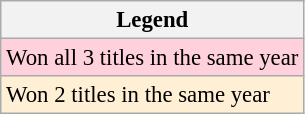<table class="wikitable" style="font-size:95%;">
<tr>
<th>Legend</th>
</tr>
<tr>
<td bgcolor=FFD1DC>Won all 3 titles in the same year</td>
</tr>
<tr>
<td bgcolor=FFEFD5>Won 2 titles in the same year</td>
</tr>
</table>
